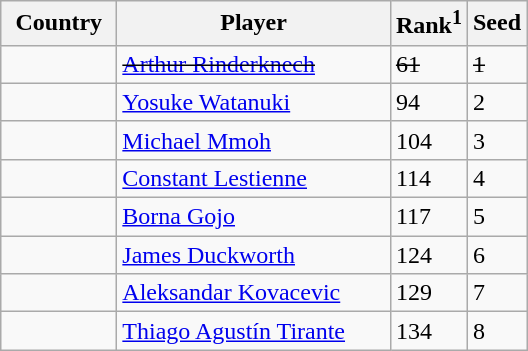<table class="sortable wikitable">
<tr>
<th width="70">Country</th>
<th width="175">Player</th>
<th>Rank<sup>1</sup></th>
<th>Seed</th>
</tr>
<tr>
<td><s></s></td>
<td><s><a href='#'>Arthur Rinderknech</a></s></td>
<td><s>61</s></td>
<td><s>1</s></td>
</tr>
<tr>
<td></td>
<td><a href='#'>Yosuke Watanuki</a></td>
<td>94</td>
<td>2</td>
</tr>
<tr>
<td></td>
<td><a href='#'>Michael Mmoh</a></td>
<td>104</td>
<td>3</td>
</tr>
<tr>
<td></td>
<td><a href='#'>Constant Lestienne</a></td>
<td>114</td>
<td>4</td>
</tr>
<tr>
<td></td>
<td><a href='#'>Borna Gojo</a></td>
<td>117</td>
<td>5</td>
</tr>
<tr>
<td></td>
<td><a href='#'>James Duckworth</a></td>
<td>124</td>
<td>6</td>
</tr>
<tr>
<td></td>
<td><a href='#'>Aleksandar Kovacevic</a></td>
<td>129</td>
<td>7</td>
</tr>
<tr>
<td></td>
<td><a href='#'>Thiago Agustín Tirante</a></td>
<td>134</td>
<td>8</td>
</tr>
</table>
